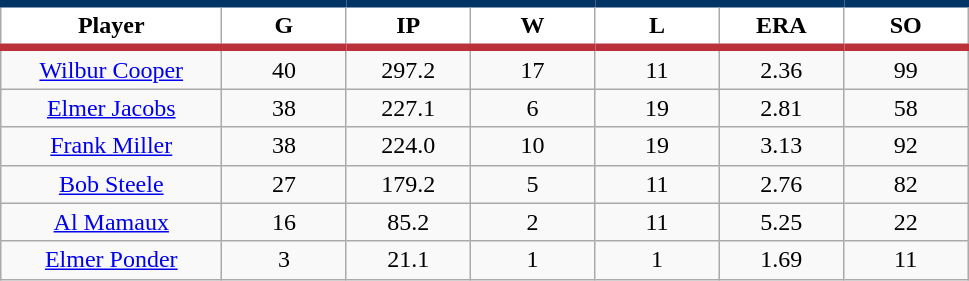<table class="wikitable sortable">
<tr>
<th style="background:#FFFFFF; border-top:#023465 5px solid; border-bottom:#ba313c 5px solid;" width="16%">Player</th>
<th style="background:#FFFFFF; border-top:#023465 5px solid; border-bottom:#ba313c 5px solid;" width="9%">G</th>
<th style="background:#FFFFFF; border-top:#023465 5px solid; border-bottom:#ba313c 5px solid;" width="9%">IP</th>
<th style="background:#FFFFFF; border-top:#023465 5px solid; border-bottom:#ba313c 5px solid;" width="9%">W</th>
<th style="background:#FFFFFF; border-top:#023465 5px solid; border-bottom:#ba313c 5px solid;" width="9%">L</th>
<th style="background:#FFFFFF; border-top:#023465 5px solid; border-bottom:#ba313c 5px solid;" width="9%">ERA</th>
<th style="background:#FFFFFF; border-top:#023465 5px solid; border-bottom:#ba313c 5px solid;" width="9%">SO</th>
</tr>
<tr align="center">
<td><a href='#'>Wilbur Cooper</a></td>
<td>40</td>
<td>297.2</td>
<td>17</td>
<td>11</td>
<td>2.36</td>
<td>99</td>
</tr>
<tr align="center">
<td><a href='#'>Elmer Jacobs</a></td>
<td>38</td>
<td>227.1</td>
<td>6</td>
<td>19</td>
<td>2.81</td>
<td>58</td>
</tr>
<tr align="center">
<td><a href='#'>Frank Miller</a></td>
<td>38</td>
<td>224.0</td>
<td>10</td>
<td>19</td>
<td>3.13</td>
<td>92</td>
</tr>
<tr align="center">
<td><a href='#'>Bob Steele</a></td>
<td>27</td>
<td>179.2</td>
<td>5</td>
<td>11</td>
<td>2.76</td>
<td>82</td>
</tr>
<tr align="center">
<td><a href='#'>Al Mamaux</a></td>
<td>16</td>
<td>85.2</td>
<td>2</td>
<td>11</td>
<td>5.25</td>
<td>22</td>
</tr>
<tr align="center">
<td><a href='#'>Elmer Ponder</a></td>
<td>3</td>
<td>21.1</td>
<td>1</td>
<td>1</td>
<td>1.69</td>
<td>11</td>
</tr>
</table>
